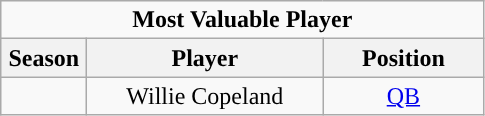<table class="wikitable sortable" style="text-align:center">
<tr>
<td colspan="4"><strong>Most Valuable Player</strong></td>
</tr>
<tr>
<th style="width:50px; ">Season</th>
<th style="width:150px; ">Player</th>
<th style="width:100px; ">Position</th>
</tr>
<tr>
<td></td>
<td>Willie Copeland</td>
<td><a href='#'>QB</a></td>
</tr>
</table>
